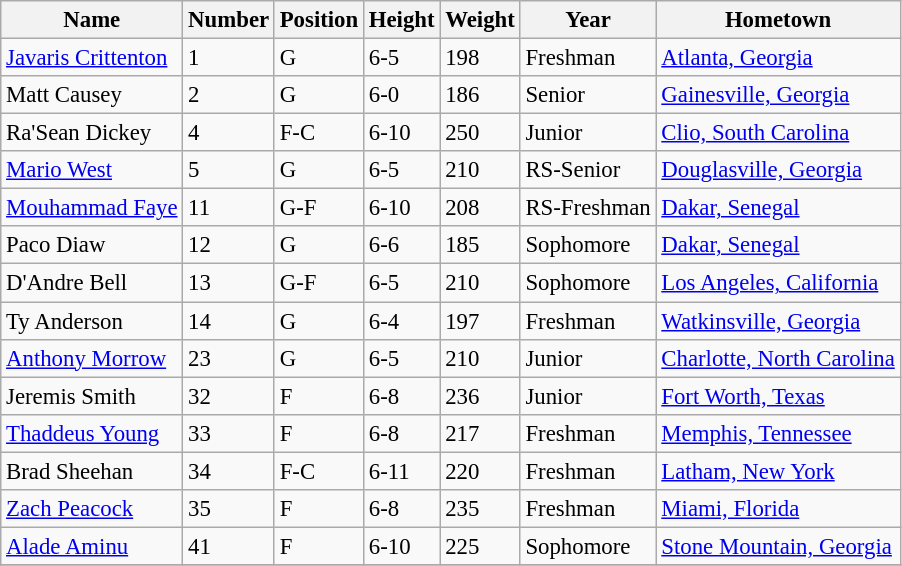<table class="wikitable" style="font-size: 95%;">
<tr>
<th>Name</th>
<th>Number</th>
<th>Position</th>
<th>Height</th>
<th>Weight</th>
<th>Year</th>
<th>Hometown</th>
</tr>
<tr>
<td><a href='#'>Javaris Crittenton</a></td>
<td>1</td>
<td>G</td>
<td>6-5</td>
<td>198</td>
<td>Freshman</td>
<td><a href='#'>Atlanta, Georgia</a></td>
</tr>
<tr>
<td>Matt Causey</td>
<td>2</td>
<td>G</td>
<td>6-0</td>
<td>186</td>
<td>Senior</td>
<td><a href='#'>Gainesville, Georgia</a></td>
</tr>
<tr>
<td>Ra'Sean Dickey</td>
<td>4</td>
<td>F-C</td>
<td>6-10</td>
<td>250</td>
<td>Junior</td>
<td><a href='#'>Clio, South Carolina</a></td>
</tr>
<tr>
<td><a href='#'>Mario West</a></td>
<td>5</td>
<td>G</td>
<td>6-5</td>
<td>210</td>
<td>RS-Senior</td>
<td><a href='#'>Douglasville, Georgia</a></td>
</tr>
<tr>
<td><a href='#'>Mouhammad Faye</a></td>
<td>11</td>
<td>G-F</td>
<td>6-10</td>
<td>208</td>
<td>RS-Freshman</td>
<td><a href='#'>Dakar, Senegal</a></td>
</tr>
<tr>
<td>Paco Diaw</td>
<td>12</td>
<td>G</td>
<td>6-6</td>
<td>185</td>
<td>Sophomore</td>
<td><a href='#'>Dakar, Senegal</a></td>
</tr>
<tr>
<td>D'Andre Bell</td>
<td>13</td>
<td>G-F</td>
<td>6-5</td>
<td>210</td>
<td>Sophomore</td>
<td><a href='#'>Los Angeles, California</a></td>
</tr>
<tr>
<td>Ty Anderson</td>
<td>14</td>
<td>G</td>
<td>6-4</td>
<td>197</td>
<td>Freshman</td>
<td><a href='#'>Watkinsville, Georgia</a></td>
</tr>
<tr>
<td><a href='#'>Anthony Morrow</a></td>
<td>23</td>
<td>G</td>
<td>6-5</td>
<td>210</td>
<td>Junior</td>
<td><a href='#'>Charlotte, North Carolina</a></td>
</tr>
<tr>
<td>Jeremis Smith</td>
<td>32</td>
<td>F</td>
<td>6-8</td>
<td>236</td>
<td>Junior</td>
<td><a href='#'>Fort Worth, Texas</a></td>
</tr>
<tr>
<td><a href='#'>Thaddeus Young</a></td>
<td>33</td>
<td>F</td>
<td>6-8</td>
<td>217</td>
<td>Freshman</td>
<td><a href='#'>Memphis, Tennessee</a></td>
</tr>
<tr>
<td>Brad Sheehan</td>
<td>34</td>
<td>F-C</td>
<td>6-11</td>
<td>220</td>
<td>Freshman</td>
<td><a href='#'>Latham, New York</a></td>
</tr>
<tr>
<td><a href='#'>Zach Peacock</a></td>
<td>35</td>
<td>F</td>
<td>6-8</td>
<td>235</td>
<td>Freshman</td>
<td><a href='#'>Miami, Florida</a></td>
</tr>
<tr>
<td><a href='#'>Alade Aminu</a></td>
<td>41</td>
<td>F</td>
<td>6-10</td>
<td>225</td>
<td>Sophomore</td>
<td><a href='#'>Stone Mountain, Georgia</a></td>
</tr>
<tr>
</tr>
</table>
